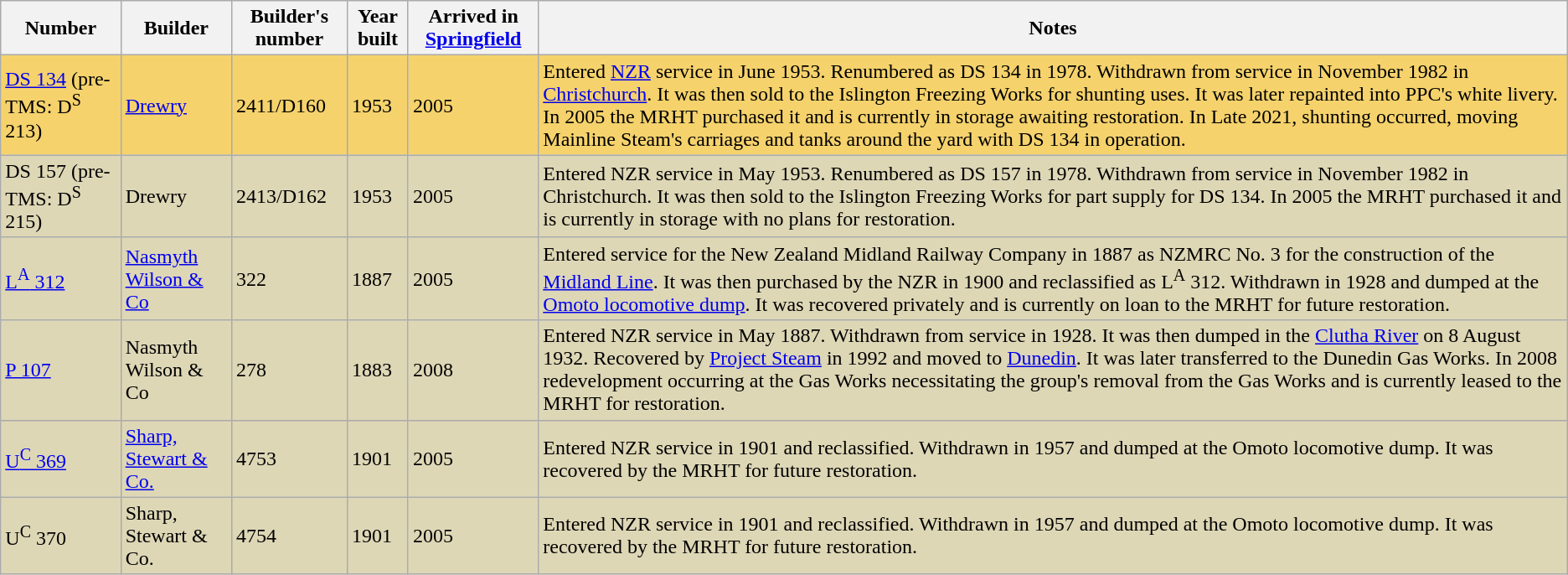<table class="sortable wikitable" border="1">
<tr>
<th>Number</th>
<th>Builder</th>
<th>Builder's number</th>
<th>Year built</th>
<th>Arrived in <a href='#'>Springfield</a></th>
<th>Notes</th>
</tr>
<tr style="background:#f5d26c;">
<td><a href='#'>DS 134</a> (pre-TMS: D<sup>S</sup> 213)</td>
<td><a href='#'>Drewry</a></td>
<td>2411/D160</td>
<td>1953</td>
<td>2005</td>
<td>Entered <a href='#'>NZR</a> service in June 1953. Renumbered as DS 134 in 1978. Withdrawn from service in November 1982 in <a href='#'>Christchurch</a>. It was then sold to the Islington Freezing Works for shunting uses. It was later repainted into PPC's white livery. In 2005 the MRHT purchased it and is currently in storage awaiting restoration. In Late 2021, shunting occurred, moving Mainline Steam's carriages and tanks around the yard with DS 134 in operation.</td>
</tr>
<tr style="background:#DED7B6;">
<td>DS 157 (pre-TMS: D<sup>S</sup> 215)</td>
<td>Drewry</td>
<td>2413/D162</td>
<td>1953</td>
<td>2005</td>
<td>Entered NZR service in May 1953. Renumbered as DS 157 in 1978. Withdrawn from service in November 1982 in Christchurch. It was then sold to the Islington Freezing Works for part supply for DS 134. In 2005 the MRHT purchased it and is currently in storage with no plans for restoration.</td>
</tr>
<tr style="background:#DED7B6;">
<td><a href='#'>L<sup>A</sup> 312</a></td>
<td><a href='#'>Nasmyth Wilson & Co</a></td>
<td>322</td>
<td>1887</td>
<td>2005</td>
<td>Entered service for the New Zealand Midland Railway Company in 1887 as NZMRC No. 3 for the construction of the <a href='#'>Midland Line</a>. It was then purchased by the NZR in 1900 and reclassified as L<sup>A</sup> 312. Withdrawn in 1928 and dumped at the <a href='#'>Omoto locomotive dump</a>. It was recovered privately and is currently on loan to the MRHT for future restoration.</td>
</tr>
<tr style="background:#DED7B6;">
<td><a href='#'>P 107</a></td>
<td>Nasmyth Wilson & Co</td>
<td>278</td>
<td>1883</td>
<td>2008</td>
<td>Entered NZR service in May 1887. Withdrawn from service in 1928. It was then dumped in the <a href='#'>Clutha River</a> on 8 August 1932. Recovered by <a href='#'>Project Steam</a> in 1992 and moved to <a href='#'>Dunedin</a>. It was later transferred to the Dunedin Gas Works. In 2008 redevelopment occurring at the Gas Works necessitating the group's removal from the Gas Works and is currently leased to the MRHT for restoration.</td>
</tr>
<tr style="background:#DED7B6;">
<td><a href='#'>U<sup>C</sup> 369</a></td>
<td><a href='#'>Sharp, Stewart & Co.</a></td>
<td>4753</td>
<td>1901</td>
<td>2005</td>
<td>Entered NZR service in 1901 and reclassified. Withdrawn in 1957 and dumped at the Omoto locomotive dump. It was recovered by the MRHT for future restoration.</td>
</tr>
<tr style="background:#DED7B6;">
<td>U<sup>C</sup> 370</td>
<td>Sharp, Stewart & Co.</td>
<td>4754</td>
<td>1901</td>
<td>2005</td>
<td>Entered NZR service in 1901 and reclassified. Withdrawn in 1957 and dumped at the Omoto locomotive dump. It was recovered by the MRHT for future restoration.</td>
</tr>
</table>
